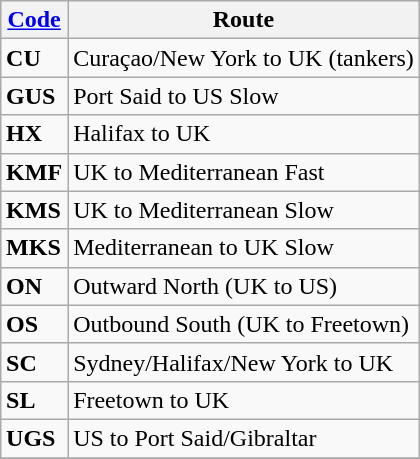<table class="wikitable" align=right style="margin:0 0 1em 1em">
<tr>
<th><a href='#'>Code</a></th>
<th>Route</th>
</tr>
<tr>
<td><strong>CU</strong></td>
<td>Curaçao/New York to UK (tankers)</td>
</tr>
<tr>
<td><strong>GUS</strong></td>
<td>Port Said to US Slow</td>
</tr>
<tr>
<td><strong>HX</strong></td>
<td>Halifax to UK</td>
</tr>
<tr>
<td><strong>KMF</strong></td>
<td>UK to Mediterranean Fast</td>
</tr>
<tr>
<td><strong>KMS</strong></td>
<td>UK to Mediterranean Slow</td>
</tr>
<tr>
<td><strong>MKS</strong></td>
<td>Mediterranean to UK Slow</td>
</tr>
<tr>
<td><strong>ON</strong></td>
<td>Outward North (UK to US)</td>
</tr>
<tr>
<td><strong>OS</strong></td>
<td>Outbound South (UK to Freetown)</td>
</tr>
<tr>
<td><strong>SC</strong></td>
<td>Sydney/Halifax/New York to UK</td>
</tr>
<tr>
<td><strong>SL</strong></td>
<td>Freetown to UK</td>
</tr>
<tr>
<td><strong>UGS</strong></td>
<td>US to Port Said/Gibraltar</td>
</tr>
<tr>
</tr>
</table>
